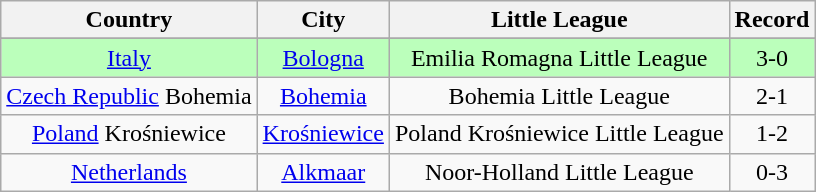<table class="wikitable">
<tr>
<th>Country</th>
<th>City</th>
<th>Little League</th>
<th>Record</th>
</tr>
<tr>
</tr>
<tr bgcolor=#bbffbb>
<td align=center> <a href='#'>Italy</a></td>
<td align=center><a href='#'>Bologna</a></td>
<td align=center>Emilia Romagna Little League</td>
<td align=center>3-0</td>
</tr>
<tr>
<td align=center> <a href='#'>Czech Republic</a> Bohemia</td>
<td align=center><a href='#'>Bohemia</a></td>
<td align=center>Bohemia Little League</td>
<td align=center>2-1</td>
</tr>
<tr>
<td align=center> <a href='#'>Poland</a> Krośniewice</td>
<td align=center><a href='#'>Krośniewice</a></td>
<td align=center>Poland Krośniewice Little League</td>
<td align=center>1-2</td>
</tr>
<tr>
<td align=center> <a href='#'>Netherlands</a></td>
<td align=center><a href='#'>Alkmaar</a></td>
<td align=center>Noor-Holland Little League</td>
<td align=center>0-3</td>
</tr>
</table>
